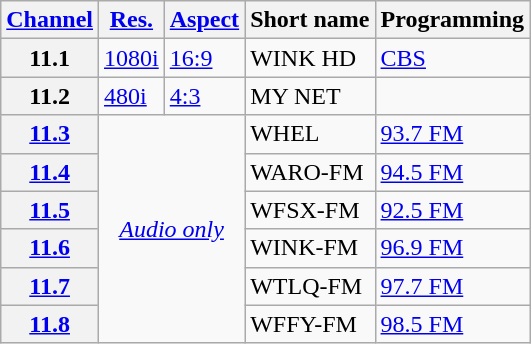<table class="wikitable">
<tr>
<th scope = "col"><a href='#'>Channel</a></th>
<th scope = "col"><a href='#'>Res.</a></th>
<th scope = "col"><a href='#'>Aspect</a></th>
<th scope = "col">Short name</th>
<th scope = "col">Programming</th>
</tr>
<tr>
<th scope = "row">11.1</th>
<td><a href='#'>1080i</a></td>
<td><a href='#'>16:9</a></td>
<td>WINK HD</td>
<td><a href='#'>CBS</a></td>
</tr>
<tr>
<th scope = "row">11.2</th>
<td><a href='#'>480i</a></td>
<td><a href='#'>4:3</a></td>
<td>MY NET</td>
<td></td>
</tr>
<tr>
<th scope = "row"><a href='#'>11.3</a></th>
<td rowspan=6 colspan=2 style="text-align: center;"><em><a href='#'>Audio only</a></em></td>
<td>WHEL</td>
<td><a href='#'>93.7 FM</a></td>
</tr>
<tr>
<th scope = "row"><a href='#'>11.4</a></th>
<td>WARO-FM</td>
<td><a href='#'>94.5 FM</a></td>
</tr>
<tr>
<th scope = "row"><a href='#'>11.5</a></th>
<td>WFSX-FM</td>
<td><a href='#'>92.5 FM</a></td>
</tr>
<tr>
<th scope = "row"><a href='#'>11.6</a></th>
<td>WINK-FM</td>
<td><a href='#'>96.9 FM</a></td>
</tr>
<tr>
<th scope = "row"><a href='#'>11.7</a></th>
<td>WTLQ-FM</td>
<td><a href='#'>97.7 FM</a></td>
</tr>
<tr>
<th scope = "row"><a href='#'>11.8</a></th>
<td>WFFY-FM</td>
<td><a href='#'>98.5 FM</a></td>
</tr>
</table>
